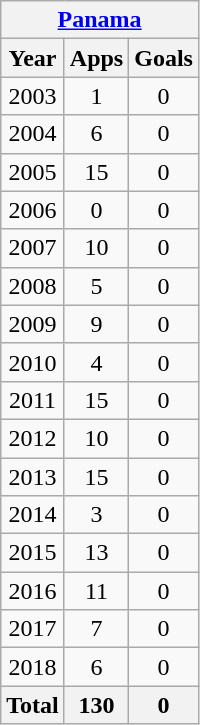<table class="wikitable" style="text-align:center">
<tr>
<th colspan=3><a href='#'>Panama</a></th>
</tr>
<tr>
<th>Year</th>
<th>Apps</th>
<th>Goals</th>
</tr>
<tr>
<td>2003</td>
<td>1</td>
<td>0</td>
</tr>
<tr>
<td>2004</td>
<td>6</td>
<td>0</td>
</tr>
<tr>
<td>2005</td>
<td>15</td>
<td>0</td>
</tr>
<tr>
<td>2006</td>
<td>0</td>
<td>0</td>
</tr>
<tr>
<td>2007</td>
<td>10</td>
<td>0</td>
</tr>
<tr>
<td>2008</td>
<td>5</td>
<td>0</td>
</tr>
<tr>
<td>2009</td>
<td>9</td>
<td>0</td>
</tr>
<tr>
<td>2010</td>
<td>4</td>
<td>0</td>
</tr>
<tr>
<td>2011</td>
<td>15</td>
<td>0</td>
</tr>
<tr>
<td>2012</td>
<td>10</td>
<td>0</td>
</tr>
<tr>
<td>2013</td>
<td>15</td>
<td>0</td>
</tr>
<tr>
<td>2014</td>
<td>3</td>
<td>0</td>
</tr>
<tr>
<td>2015</td>
<td>13</td>
<td>0</td>
</tr>
<tr>
<td>2016</td>
<td>11</td>
<td>0</td>
</tr>
<tr>
<td>2017</td>
<td>7</td>
<td>0</td>
</tr>
<tr>
<td>2018</td>
<td>6</td>
<td>0</td>
</tr>
<tr>
<th>Total</th>
<th>130</th>
<th>0</th>
</tr>
</table>
